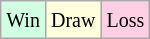<table class="wikitable">
<tr>
<td style="background:#d0ffe3;"><small>Win</small></td>
<td style="background:#ffffdd;"><small>Draw</small></td>
<td style="background:#ffd0e3;"><small>Loss</small></td>
</tr>
</table>
